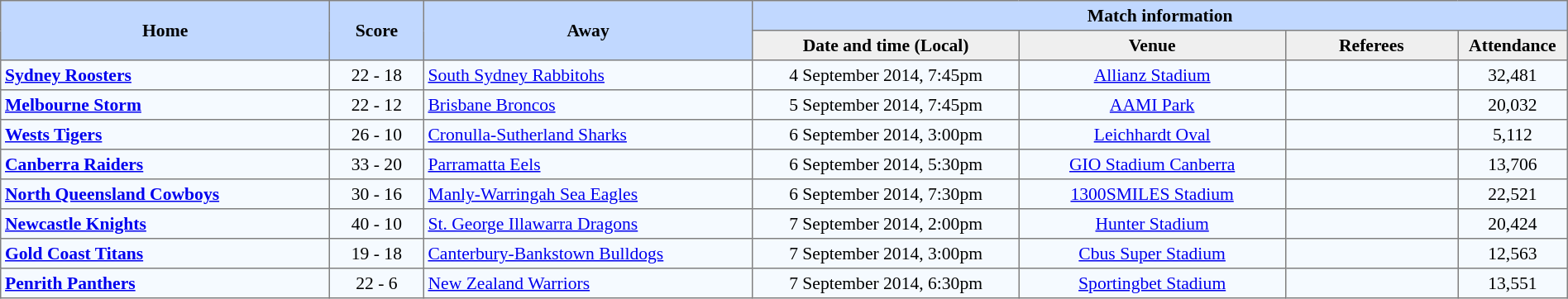<table border="1" cellpadding="3" cellspacing="0" style="border-collapse:collapse; font-size:90%; width:100%;">
<tr style="background:#c1d8ff;">
<th rowspan="2" style="width:21%;">Home</th>
<th rowspan="2" style="width:6%;">Score</th>
<th rowspan="2" style="width:21%;">Away</th>
<th colspan=6>Match information</th>
</tr>
<tr style="background:#efefef;">
<th width=17%>Date and time (Local)</th>
<th width=17%>Venue</th>
<th width=11%>Referees</th>
<th width=7%>Attendance</th>
</tr>
<tr style="text-align:center; background:#f5faff;">
<td align=left><strong> <a href='#'>Sydney Roosters</a></strong></td>
<td>22 - 18</td>
<td align=left> <a href='#'>South Sydney Rabbitohs</a></td>
<td>4 September 2014, 7:45pm</td>
<td><a href='#'>Allianz Stadium</a></td>
<td></td>
<td>32,481</td>
</tr>
<tr style="text-align:center; background:#f5faff;">
<td align=left><strong> <a href='#'>Melbourne Storm</a></strong></td>
<td>22 - 12</td>
<td align=left> <a href='#'>Brisbane Broncos</a></td>
<td>5 September 2014, 7:45pm</td>
<td><a href='#'>AAMI Park</a></td>
<td></td>
<td>20,032</td>
</tr>
<tr style="text-align:center; background:#f5faff;">
<td align=left><strong> <a href='#'>Wests Tigers</a></strong></td>
<td>26 - 10</td>
<td align=left> <a href='#'>Cronulla-Sutherland Sharks</a></td>
<td>6 September 2014, 3:00pm</td>
<td><a href='#'>Leichhardt Oval</a></td>
<td></td>
<td>5,112</td>
</tr>
<tr style="text-align:center; background:#f5faff;">
<td align=left><strong> <a href='#'>Canberra Raiders</a></strong></td>
<td>33 - 20</td>
<td align=left> <a href='#'>Parramatta Eels</a></td>
<td>6 September 2014, 5:30pm</td>
<td><a href='#'>GIO Stadium Canberra</a></td>
<td></td>
<td>13,706</td>
</tr>
<tr style="text-align:center; background:#f5faff;">
<td align=left><strong> <a href='#'>North Queensland Cowboys</a></strong></td>
<td>30 - 16</td>
<td align=left> <a href='#'>Manly-Warringah Sea Eagles</a></td>
<td>6 September 2014, 7:30pm</td>
<td><a href='#'>1300SMILES Stadium</a></td>
<td></td>
<td>22,521</td>
</tr>
<tr style="text-align:center; background:#f5faff;">
<td align=left><strong> <a href='#'>Newcastle Knights</a></strong></td>
<td>40 - 10</td>
<td align=left> <a href='#'>St. George Illawarra Dragons</a></td>
<td>7 September 2014, 2:00pm</td>
<td><a href='#'>Hunter Stadium</a></td>
<td></td>
<td>20,424</td>
</tr>
<tr style="text-align:center; background:#f5faff;">
<td align=left><strong> <a href='#'>Gold Coast Titans</a></strong></td>
<td>19 - 18</td>
<td align=left> <a href='#'>Canterbury-Bankstown Bulldogs</a></td>
<td>7 September 2014, 3:00pm</td>
<td><a href='#'>Cbus Super Stadium</a></td>
<td></td>
<td>12,563</td>
</tr>
<tr style="text-align:center; background:#f5faff;">
<td align=left><strong> <a href='#'>Penrith Panthers</a></strong></td>
<td>22 - 6</td>
<td align=left> <a href='#'>New Zealand Warriors</a></td>
<td>7 September 2014, 6:30pm</td>
<td><a href='#'>Sportingbet Stadium</a></td>
<td></td>
<td>13,551</td>
</tr>
</table>
